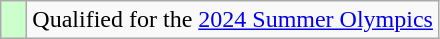<table class="wikitable" style="text-align: left;">
<tr>
<td width=10px bgcolor=#ccffcc></td>
<td>Qualified for the <a href='#'>2024 Summer Olympics</a></td>
</tr>
</table>
